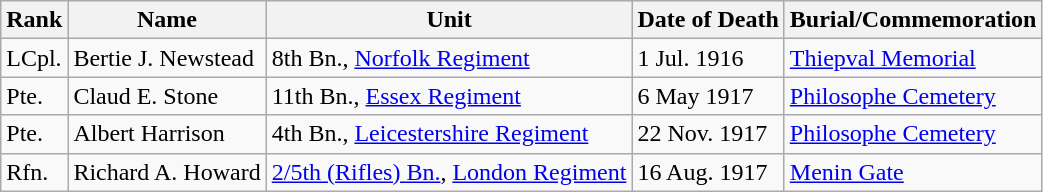<table class="wikitable">
<tr>
<th>Rank</th>
<th>Name</th>
<th>Unit</th>
<th>Date of Death</th>
<th>Burial/Commemoration</th>
</tr>
<tr>
<td>LCpl.</td>
<td>Bertie J. Newstead</td>
<td>8th Bn., <a href='#'>Norfolk Regiment</a></td>
<td>1 Jul. 1916</td>
<td><a href='#'>Thiepval Memorial</a></td>
</tr>
<tr>
<td>Pte.</td>
<td>Claud E. Stone</td>
<td>11th Bn., <a href='#'>Essex Regiment</a></td>
<td>6 May 1917</td>
<td><a href='#'>Philosophe Cemetery</a></td>
</tr>
<tr>
<td>Pte.</td>
<td>Albert Harrison</td>
<td>4th Bn., <a href='#'>Leicestershire Regiment</a></td>
<td>22 Nov. 1917</td>
<td><a href='#'>Philosophe Cemetery</a></td>
</tr>
<tr>
<td>Rfn.</td>
<td>Richard A. Howard</td>
<td><a href='#'>2/5th (Rifles) Bn.</a>, <a href='#'>London Regiment</a></td>
<td>16 Aug. 1917</td>
<td><a href='#'>Menin Gate</a></td>
</tr>
</table>
